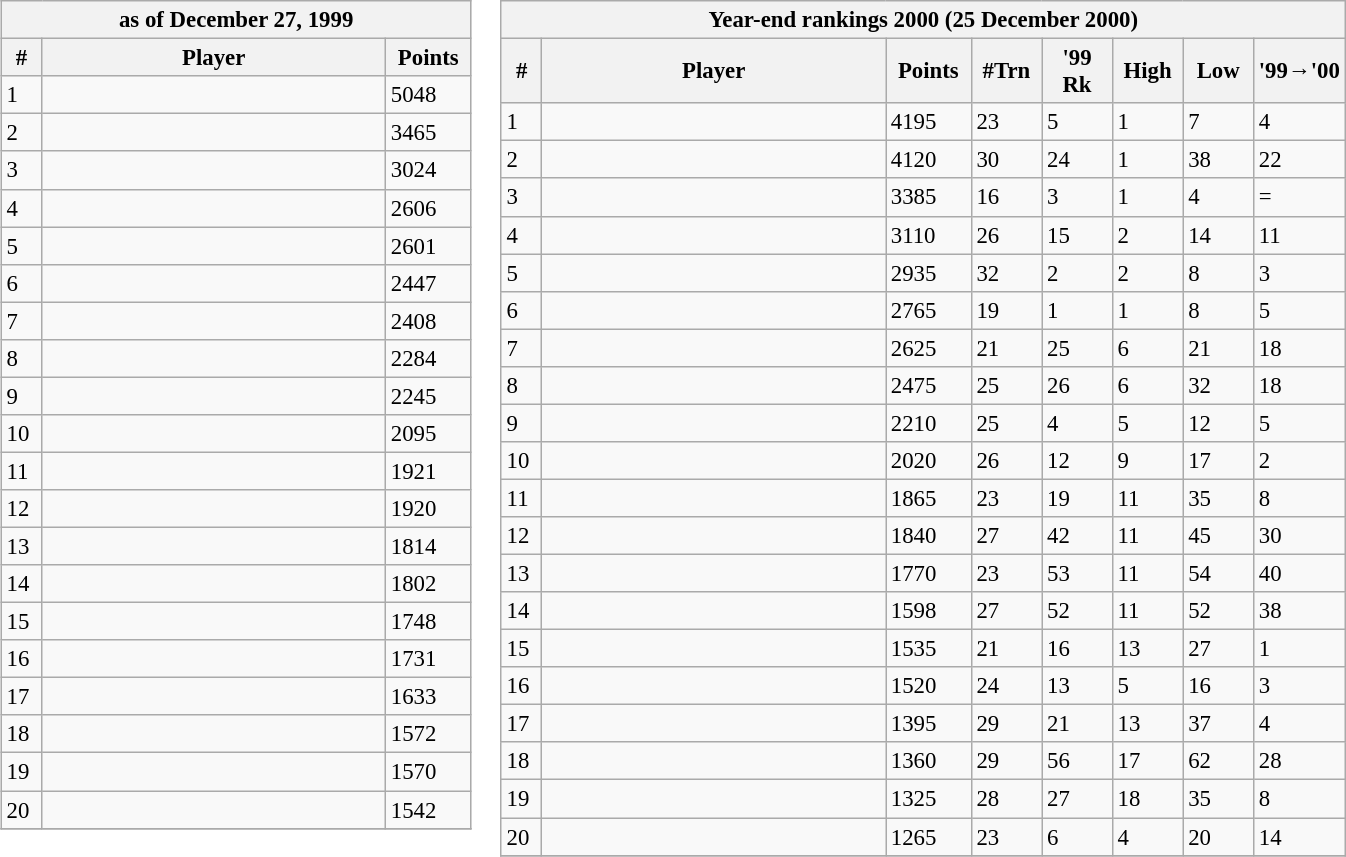<table>
<tr valign=top>
<td><br><table class=wikitable style=font-size:95%>
<tr>
<th colspan=3>as of December 27, 1999</th>
</tr>
<tr>
<th width=20>#</th>
<th width=222>Player</th>
<th width=50>Points</th>
</tr>
<tr>
<td>1</td>
<td></td>
<td>5048</td>
</tr>
<tr>
<td>2</td>
<td></td>
<td>3465</td>
</tr>
<tr>
<td>3</td>
<td></td>
<td>3024</td>
</tr>
<tr>
<td>4</td>
<td></td>
<td>2606</td>
</tr>
<tr>
<td>5</td>
<td></td>
<td>2601</td>
</tr>
<tr>
<td>6</td>
<td></td>
<td>2447</td>
</tr>
<tr>
<td>7</td>
<td></td>
<td>2408</td>
</tr>
<tr>
<td>8</td>
<td></td>
<td>2284</td>
</tr>
<tr>
<td>9</td>
<td></td>
<td>2245</td>
</tr>
<tr>
<td>10</td>
<td></td>
<td>2095</td>
</tr>
<tr>
<td>11</td>
<td></td>
<td>1921</td>
</tr>
<tr>
<td>12</td>
<td></td>
<td>1920</td>
</tr>
<tr>
<td>13</td>
<td></td>
<td>1814</td>
</tr>
<tr>
<td>14</td>
<td></td>
<td>1802</td>
</tr>
<tr>
<td>15</td>
<td></td>
<td>1748</td>
</tr>
<tr>
<td>16</td>
<td></td>
<td>1731</td>
</tr>
<tr>
<td>17</td>
<td></td>
<td>1633</td>
</tr>
<tr>
<td>18</td>
<td></td>
<td>1572</td>
</tr>
<tr>
<td>19</td>
<td></td>
<td>1570</td>
</tr>
<tr>
<td>20</td>
<td></td>
<td>1542</td>
</tr>
<tr>
</tr>
</table>
</td>
<td><br><table class=wikitable style=font-size:95%>
<tr>
<th colspan=8>Year-end rankings 2000 (25 December 2000)</th>
</tr>
<tr>
<th width=20>#</th>
<th width=222>Player</th>
<th width=50>Points</th>
<th width=40>#Trn</th>
<th width=40>'99 Rk</th>
<th width=40>High</th>
<th width=40>Low</th>
<th width=50>'99→'00</th>
</tr>
<tr>
<td>1</td>
<td></td>
<td>4195</td>
<td>23</td>
<td>5</td>
<td>1</td>
<td>7</td>
<td> 4</td>
</tr>
<tr>
<td>2</td>
<td></td>
<td>4120</td>
<td>30</td>
<td>24</td>
<td>1</td>
<td>38</td>
<td> 22</td>
</tr>
<tr>
<td>3</td>
<td></td>
<td>3385</td>
<td>16</td>
<td>3</td>
<td>1</td>
<td>4</td>
<td> =</td>
</tr>
<tr>
<td>4</td>
<td></td>
<td>3110</td>
<td>26</td>
<td>15</td>
<td>2</td>
<td>14</td>
<td> 11</td>
</tr>
<tr>
<td>5</td>
<td></td>
<td>2935</td>
<td>32</td>
<td>2</td>
<td>2</td>
<td>8</td>
<td> 3</td>
</tr>
<tr>
<td>6</td>
<td></td>
<td>2765</td>
<td>19</td>
<td>1</td>
<td>1</td>
<td>8</td>
<td> 5</td>
</tr>
<tr>
<td>7</td>
<td></td>
<td>2625</td>
<td>21</td>
<td>25</td>
<td>6</td>
<td>21</td>
<td> 18</td>
</tr>
<tr>
<td>8</td>
<td></td>
<td>2475</td>
<td>25</td>
<td>26</td>
<td>6</td>
<td>32</td>
<td> 18</td>
</tr>
<tr>
<td>9</td>
<td></td>
<td>2210</td>
<td>25</td>
<td>4</td>
<td>5</td>
<td>12</td>
<td> 5</td>
</tr>
<tr>
<td>10</td>
<td></td>
<td>2020</td>
<td>26</td>
<td>12</td>
<td>9</td>
<td>17</td>
<td> 2</td>
</tr>
<tr>
<td>11</td>
<td></td>
<td>1865</td>
<td>23</td>
<td>19</td>
<td>11</td>
<td>35</td>
<td> 8</td>
</tr>
<tr>
<td>12</td>
<td></td>
<td>1840</td>
<td>27</td>
<td>42</td>
<td>11</td>
<td>45</td>
<td> 30</td>
</tr>
<tr>
<td>13</td>
<td></td>
<td>1770</td>
<td>23</td>
<td>53</td>
<td>11</td>
<td>54</td>
<td> 40</td>
</tr>
<tr>
<td>14</td>
<td></td>
<td>1598</td>
<td>27</td>
<td>52</td>
<td>11</td>
<td>52</td>
<td> 38</td>
</tr>
<tr>
<td>15</td>
<td></td>
<td>1535</td>
<td>21</td>
<td>16</td>
<td>13</td>
<td>27</td>
<td> 1</td>
</tr>
<tr>
<td>16</td>
<td></td>
<td>1520</td>
<td>24</td>
<td>13</td>
<td>5</td>
<td>16</td>
<td> 3</td>
</tr>
<tr>
<td>17</td>
<td></td>
<td>1395</td>
<td>29</td>
<td>21</td>
<td>13</td>
<td>37</td>
<td> 4</td>
</tr>
<tr>
<td>18</td>
<td></td>
<td>1360</td>
<td>29</td>
<td>56</td>
<td>17</td>
<td>62</td>
<td> 28</td>
</tr>
<tr>
<td>19</td>
<td></td>
<td>1325</td>
<td>28</td>
<td>27</td>
<td>18</td>
<td>35</td>
<td> 8</td>
</tr>
<tr>
<td>20</td>
<td></td>
<td>1265</td>
<td>23</td>
<td>6</td>
<td>4</td>
<td>20</td>
<td> 14</td>
</tr>
<tr>
</tr>
</table>
</td>
<td></td>
</tr>
<tr>
</tr>
</table>
